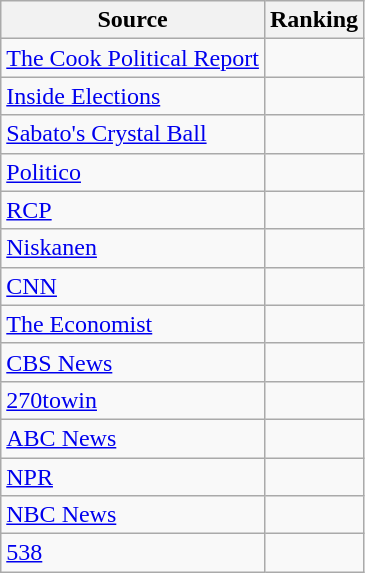<table class="wikitable sortable" style="text-align:center">
<tr>
<th>Source</th>
<th>Ranking</th>
</tr>
<tr>
<td align="left"><a href='#'>The Cook Political Report</a></td>
<td></td>
</tr>
<tr>
<td align="left"><a href='#'>Inside Elections</a></td>
<td></td>
</tr>
<tr>
<td align="left"><a href='#'>Sabato's Crystal Ball</a></td>
<td></td>
</tr>
<tr>
<td align="left"><a href='#'>Politico</a></td>
<td></td>
</tr>
<tr>
<td align="left"><a href='#'>RCP</a></td>
<td></td>
</tr>
<tr>
<td align="left"><a href='#'>Niskanen</a></td>
<td></td>
</tr>
<tr>
<td align="left"><a href='#'>CNN</a></td>
<td></td>
</tr>
<tr>
<td align="left"><a href='#'>The Economist</a></td>
<td></td>
</tr>
<tr>
<td align="left"><a href='#'>CBS News</a></td>
<td></td>
</tr>
<tr>
<td align="left"><a href='#'>270towin</a></td>
<td></td>
</tr>
<tr>
<td align="left"><a href='#'>ABC News</a></td>
<td></td>
</tr>
<tr>
<td align="left"><a href='#'>NPR</a></td>
<td></td>
</tr>
<tr>
<td align="left"><a href='#'>NBC News</a></td>
<td></td>
</tr>
<tr>
<td align="left"><a href='#'>538</a></td>
<td></td>
</tr>
</table>
